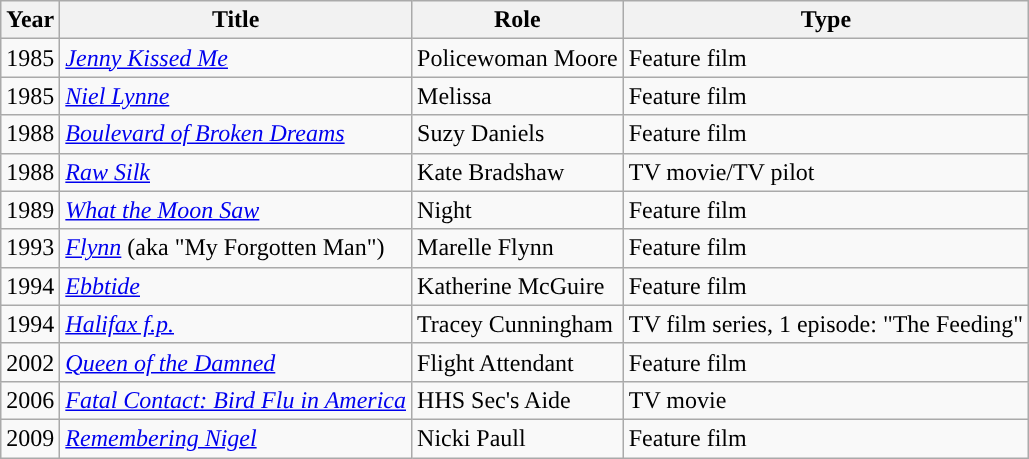<table class="wikitable">
<tr>
<th>Year</th>
<th>Title</th>
<th>Role</th>
<th>Type</th>
</tr>
<tr>
<td>1985</td>
<td><em><a href='#'>Jenny Kissed Me</a></em></td>
<td>Policewoman Moore</td>
<td>Feature film</td>
</tr>
<tr>
<td>1985</td>
<td><em><a href='#'>Niel Lynne</a></em></td>
<td>Melissa</td>
<td>Feature film</td>
</tr>
<tr>
<td>1988</td>
<td><em><a href='#'>Boulevard of Broken Dreams</a></em></td>
<td>Suzy Daniels</td>
<td>Feature film</td>
</tr>
<tr>
<td>1988</td>
<td><em><a href='#'>Raw Silk</a></em></td>
<td>Kate Bradshaw</td>
<td>TV movie/TV pilot</td>
</tr>
<tr>
<td>1989</td>
<td><em><a href='#'>What the Moon Saw</a></em></td>
<td>Night</td>
<td>Feature film</td>
</tr>
<tr>
<td>1993</td>
<td><em><a href='#'>Flynn</a></em> (aka "My Forgotten Man")</td>
<td>Marelle Flynn</td>
<td>Feature film</td>
</tr>
<tr>
<td>1994</td>
<td><em><a href='#'>Ebbtide</a></em></td>
<td>Katherine McGuire</td>
<td>Feature film</td>
</tr>
<tr>
<td>1994</td>
<td><em><a href='#'>Halifax f.p.</a></em></td>
<td>Tracey Cunningham</td>
<td>TV film series, 1 episode: "The Feeding"</td>
</tr>
<tr>
<td>2002</td>
<td><em><a href='#'>Queen of the Damned</a></em></td>
<td>Flight Attendant</td>
<td>Feature film</td>
</tr>
<tr>
<td>2006</td>
<td><em><a href='#'>Fatal Contact: Bird Flu in America</a></em></td>
<td>HHS Sec's Aide</td>
<td>TV movie</td>
</tr>
<tr>
<td>2009</td>
<td><em><a href='#'>Remembering Nigel</a></em></td>
<td>Nicki Paull</td>
<td>Feature film</td>
</tr>
</table>
